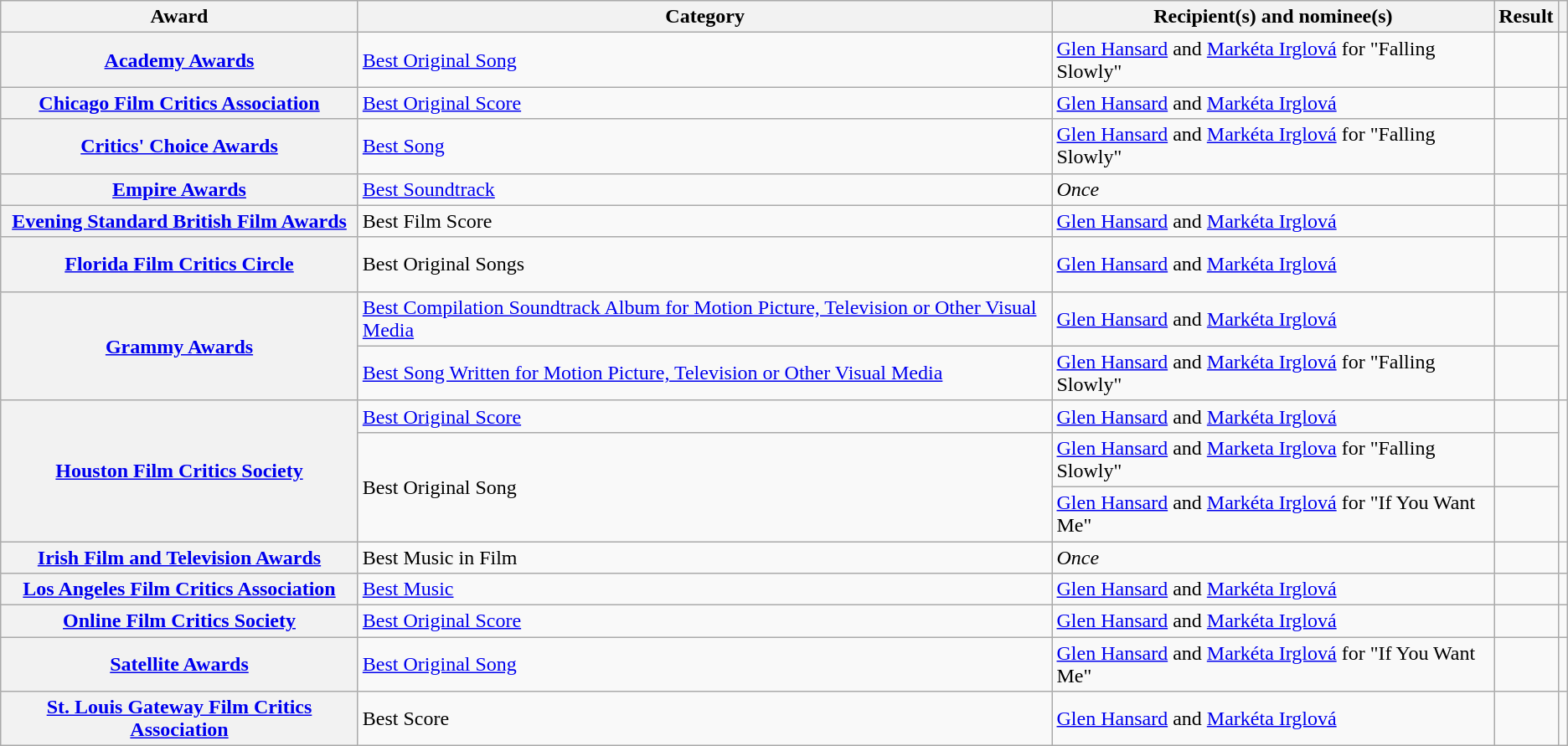<table class="wikitable plainrowheaders sortable">
<tr>
<th scope="col">Award</th>
<th scope="col">Category</th>
<th scope="col">Recipient(s) and nominee(s)</th>
<th scope="col">Result</th>
<th scope="col" class="unsortable"></th>
</tr>
<tr>
<th scope="row"><a href='#'>Academy Awards</a></th>
<td><a href='#'>Best Original Song</a></td>
<td><a href='#'>Glen Hansard</a> and <a href='#'>Markéta Irglová</a> for "Falling Slowly"</td>
<td></td>
<td><br></td>
</tr>
<tr>
<th scope="row"><a href='#'>Chicago Film Critics Association</a></th>
<td><a href='#'>Best Original Score</a></td>
<td><a href='#'>Glen Hansard</a> and <a href='#'>Markéta Irglová</a></td>
<td></td>
<td><br></td>
</tr>
<tr>
<th scope="row"><a href='#'>Critics' Choice Awards</a></th>
<td><a href='#'>Best Song</a></td>
<td><a href='#'>Glen Hansard</a> and <a href='#'>Markéta Irglová</a> for "Falling Slowly"</td>
<td></td>
<td></td>
</tr>
<tr>
<th scope="row"><a href='#'>Empire Awards</a></th>
<td><a href='#'>Best Soundtrack</a></td>
<td><em>Once</em></td>
<td></td>
<td></td>
</tr>
<tr>
<th scope="row"><a href='#'>Evening Standard British Film Awards</a></th>
<td>Best Film Score</td>
<td><a href='#'>Glen Hansard</a> and <a href='#'>Markéta Irglová</a></td>
<td></td>
<td><br></td>
</tr>
<tr>
<th scope="row"><a href='#'>Florida Film Critics Circle</a></th>
<td>Best Original Songs</td>
<td><a href='#'>Glen Hansard</a> and <a href='#'>Markéta Irglová</a></td>
<td></td>
<td><br><br></td>
</tr>
<tr>
<th rowspan="2" scope="row"><a href='#'>Grammy Awards</a></th>
<td><a href='#'>Best Compilation Soundtrack Album for Motion Picture, Television or Other Visual Media</a></td>
<td><a href='#'>Glen Hansard</a> and <a href='#'>Markéta Irglová</a></td>
<td></td>
<td rowspan="2"></td>
</tr>
<tr>
<td><a href='#'>Best Song Written for Motion Picture, Television or Other Visual Media</a></td>
<td><a href='#'>Glen Hansard</a> and <a href='#'>Markéta Irglová</a> for "Falling Slowly"</td>
<td></td>
</tr>
<tr>
<th rowspan="3" scope="row"><a href='#'>Houston Film Critics Society</a></th>
<td><a href='#'>Best Original Score</a></td>
<td><a href='#'>Glen Hansard</a> and <a href='#'>Markéta Irglová</a></td>
<td></td>
<td rowspan="3"><br></td>
</tr>
<tr>
<td rowspan="2">Best Original Song</td>
<td><a href='#'>Glen Hansard</a> and <a href='#'>Marketa Irglova</a> for "Falling Slowly"</td>
<td></td>
</tr>
<tr>
<td><a href='#'>Glen Hansard</a> and <a href='#'>Markéta Irglová</a> for "If You Want Me"</td>
<td></td>
</tr>
<tr>
<th scope="row"><a href='#'>Irish Film and Television Awards</a></th>
<td>Best Music in Film</td>
<td><em>Once</em></td>
<td></td>
<td></td>
</tr>
<tr>
<th scope="row"><a href='#'>Los Angeles Film Critics Association</a></th>
<td><a href='#'>Best Music</a></td>
<td><a href='#'>Glen Hansard</a> and <a href='#'>Markéta Irglová</a></td>
<td></td>
<td></td>
</tr>
<tr>
<th scope="row"><a href='#'>Online Film Critics Society</a></th>
<td><a href='#'>Best Original Score</a></td>
<td><a href='#'>Glen Hansard</a> and <a href='#'>Markéta Irglová</a></td>
<td></td>
<td></td>
</tr>
<tr>
<th scope="row"><a href='#'>Satellite Awards</a></th>
<td><a href='#'>Best Original Song</a></td>
<td><a href='#'>Glen Hansard</a> and <a href='#'>Markéta Irglová</a> for "If You Want Me"</td>
<td></td>
<td></td>
</tr>
<tr>
<th scope="row"><a href='#'>St. Louis Gateway Film Critics Association</a></th>
<td>Best Score</td>
<td><a href='#'>Glen Hansard</a> and <a href='#'>Markéta Irglová</a></td>
<td></td>
<td></td>
</tr>
</table>
